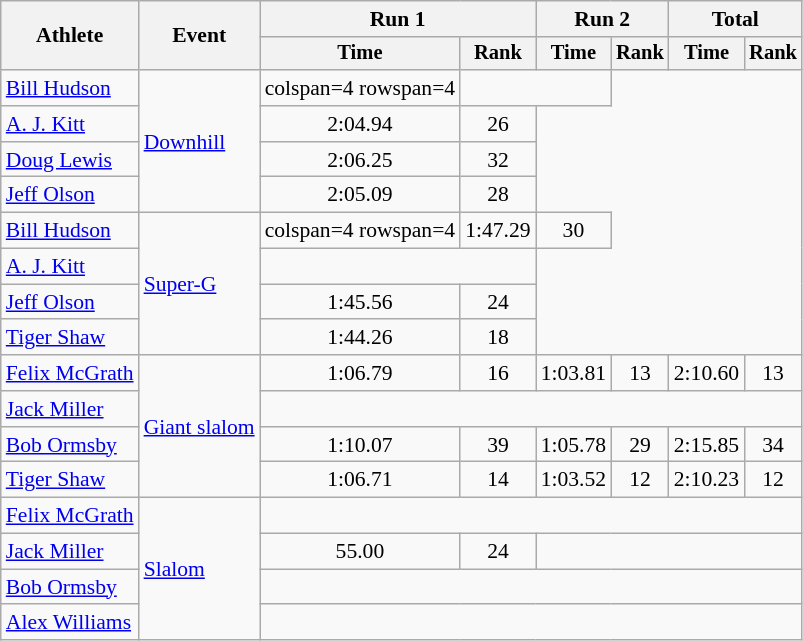<table class=wikitable style=font-size:90%;text-align:center>
<tr>
<th rowspan=2>Athlete</th>
<th rowspan=2>Event</th>
<th colspan=2>Run 1</th>
<th colspan=2>Run 2</th>
<th colspan=2>Total</th>
</tr>
<tr style=font-size:95%>
<th>Time</th>
<th>Rank</th>
<th>Time</th>
<th>Rank</th>
<th>Time</th>
<th>Rank</th>
</tr>
<tr>
<td align=left><a href='#'>Bill Hudson</a></td>
<td align=left rowspan=4><a href='#'>Downhill</a></td>
<td>colspan=4 rowspan=4 </td>
<td colspan=2></td>
</tr>
<tr>
<td align=left><a href='#'>A. J. Kitt</a></td>
<td>2:04.94</td>
<td>26</td>
</tr>
<tr>
<td align=left><a href='#'>Doug Lewis</a></td>
<td>2:06.25</td>
<td>32</td>
</tr>
<tr>
<td align=left><a href='#'>Jeff Olson</a></td>
<td>2:05.09</td>
<td>28</td>
</tr>
<tr>
<td align=left><a href='#'>Bill Hudson</a></td>
<td align=left rowspan=4><a href='#'>Super-G</a></td>
<td>colspan=4 rowspan=4 </td>
<td>1:47.29</td>
<td>30</td>
</tr>
<tr>
<td align=left><a href='#'>A. J. Kitt</a></td>
<td colspan=2></td>
</tr>
<tr>
<td align=left><a href='#'>Jeff Olson</a></td>
<td>1:45.56</td>
<td>24</td>
</tr>
<tr>
<td align=left><a href='#'>Tiger Shaw</a></td>
<td>1:44.26</td>
<td>18</td>
</tr>
<tr>
<td align=left><a href='#'>Felix McGrath</a></td>
<td align=left rowspan=4><a href='#'>Giant slalom</a></td>
<td>1:06.79</td>
<td>16</td>
<td>1:03.81</td>
<td>13</td>
<td>2:10.60</td>
<td>13</td>
</tr>
<tr>
<td align=left><a href='#'>Jack Miller</a></td>
<td colspan=6></td>
</tr>
<tr>
<td align=left><a href='#'>Bob Ormsby</a></td>
<td>1:10.07</td>
<td>39</td>
<td>1:05.78</td>
<td>29</td>
<td>2:15.85</td>
<td>34</td>
</tr>
<tr>
<td align=left><a href='#'>Tiger Shaw</a></td>
<td>1:06.71</td>
<td>14</td>
<td>1:03.52</td>
<td>12</td>
<td>2:10.23</td>
<td>12</td>
</tr>
<tr>
<td align=left><a href='#'>Felix McGrath</a></td>
<td align=left rowspan=4><a href='#'>Slalom</a></td>
<td colspan=6></td>
</tr>
<tr>
<td align=left><a href='#'>Jack Miller</a></td>
<td>55.00</td>
<td>24</td>
<td colspan=4></td>
</tr>
<tr>
<td align=left><a href='#'>Bob Ormsby</a></td>
<td colspan=6></td>
</tr>
<tr>
<td align=left><a href='#'>Alex Williams</a></td>
<td colspan=6></td>
</tr>
</table>
